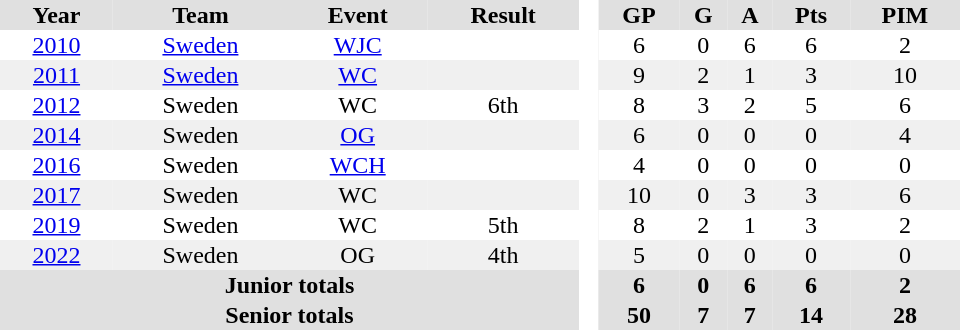<table border="0" cellpadding="1" cellspacing="0" style="text-align:center; width:40em">
<tr ALIGN="center" bgcolor="#e0e0e0">
<th>Year</th>
<th>Team</th>
<th>Event</th>
<th>Result</th>
<th rowspan="99" bgcolor="#ffffff"> </th>
<th>GP</th>
<th>G</th>
<th>A</th>
<th>Pts</th>
<th>PIM</th>
</tr>
<tr>
<td><a href='#'>2010</a></td>
<td><a href='#'>Sweden</a></td>
<td><a href='#'>WJC</a></td>
<td></td>
<td>6</td>
<td>0</td>
<td>6</td>
<td>6</td>
<td>2</td>
</tr>
<tr bgcolor="#f0f0f0">
<td><a href='#'>2011</a></td>
<td><a href='#'>Sweden</a></td>
<td><a href='#'>WC</a></td>
<td></td>
<td>9</td>
<td>2</td>
<td>1</td>
<td>3</td>
<td>10</td>
</tr>
<tr>
<td><a href='#'>2012</a></td>
<td>Sweden</td>
<td>WC</td>
<td>6th</td>
<td>8</td>
<td>3</td>
<td>2</td>
<td>5</td>
<td>6</td>
</tr>
<tr bgcolor="#f0f0f0">
<td><a href='#'>2014</a></td>
<td>Sweden</td>
<td><a href='#'>OG</a></td>
<td></td>
<td>6</td>
<td>0</td>
<td>0</td>
<td>0</td>
<td>4</td>
</tr>
<tr>
<td><a href='#'>2016</a></td>
<td>Sweden</td>
<td><a href='#'>WCH</a></td>
<td></td>
<td>4</td>
<td>0</td>
<td>0</td>
<td>0</td>
<td>0</td>
</tr>
<tr bgcolor="#f0f0f0">
<td><a href='#'>2017</a></td>
<td>Sweden</td>
<td>WC</td>
<td></td>
<td>10</td>
<td>0</td>
<td>3</td>
<td>3</td>
<td>6</td>
</tr>
<tr>
<td><a href='#'>2019</a></td>
<td>Sweden</td>
<td>WC</td>
<td>5th</td>
<td>8</td>
<td>2</td>
<td>1</td>
<td>3</td>
<td>2</td>
</tr>
<tr bgcolor="#f0f0f0">
<td><a href='#'>2022</a></td>
<td>Sweden</td>
<td>OG</td>
<td>4th</td>
<td>5</td>
<td>0</td>
<td>0</td>
<td>0</td>
<td>0</td>
</tr>
<tr bgcolor="#e0e0e0">
<th colspan="4">Junior totals</th>
<th>6</th>
<th>0</th>
<th>6</th>
<th>6</th>
<th>2</th>
</tr>
<tr bgcolor="#e0e0e0">
<th colspan="4">Senior totals</th>
<th>50</th>
<th>7</th>
<th>7</th>
<th>14</th>
<th>28</th>
</tr>
</table>
